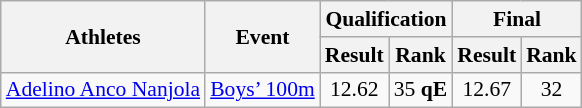<table class="wikitable" border="1" style="font-size:90%">
<tr>
<th rowspan=2>Athletes</th>
<th rowspan=2>Event</th>
<th colspan=2>Qualification</th>
<th colspan=2>Final</th>
</tr>
<tr>
<th>Result</th>
<th>Rank</th>
<th>Result</th>
<th>Rank</th>
</tr>
<tr>
<td><a href='#'>Adelino Anco Nanjola</a></td>
<td><a href='#'>Boys’ 100m</a></td>
<td align=center>12.62</td>
<td align=center>35 <strong>qE</strong></td>
<td align=center>12.67</td>
<td align=center>32</td>
</tr>
</table>
